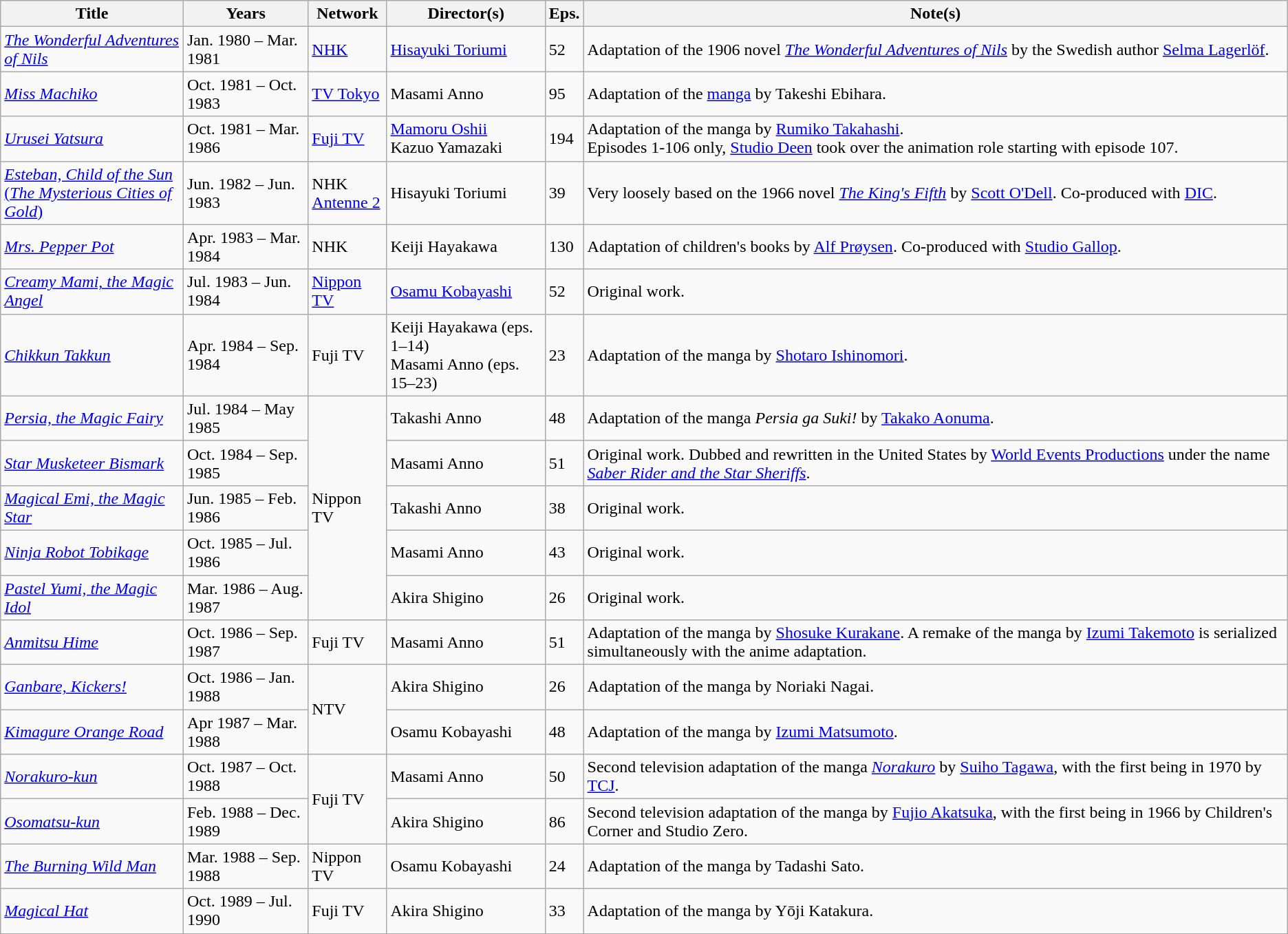<table class="wikitable sortable">
<tr>
<th>Title</th>
<th>Years</th>
<th>Network</th>
<th>Director(s)</th>
<th>Eps.</th>
<th>Note(s)</th>
</tr>
<tr>
<td><em><a href='#'>The Wonderful Adventures of Nils</a></em></td>
<td>Jan. 1980 – Mar. 1981</td>
<td><a href='#'>NHK</a></td>
<td><a href='#'>Hisayuki Toriumi</a></td>
<td>52</td>
<td>Adaptation of the 1906 novel <em><a href='#'>The Wonderful Adventures of Nils</a></em> by the Swedish author <a href='#'>Selma Lagerlöf</a>.</td>
</tr>
<tr>
<td><em><a href='#'>Miss Machiko</a></em></td>
<td>Oct. 1981 – Oct. 1983</td>
<td><a href='#'>TV Tokyo</a></td>
<td>Masami Anno</td>
<td>95</td>
<td>Adaptation of the <a href='#'>manga</a> by Takeshi Ebihara.</td>
</tr>
<tr>
<td><em><a href='#'>Urusei Yatsura</a></em></td>
<td>Oct. 1981 – Mar. 1986</td>
<td><a href='#'>Fuji TV</a></td>
<td><a href='#'>Mamoru Oshii</a><br>Kazuo Yamazaki</td>
<td>194</td>
<td>Adaptation of the manga by <a href='#'>Rumiko Takahashi</a>.<br>Episodes 1-106 only, <a href='#'>Studio Deen</a> took over the animation role starting with episode 107.</td>
</tr>
<tr>
<td><a href='#'><em>Esteban, Child of the Sun</em><br>(<em>The Mysterious Cities of Gold</em>)</a></td>
<td>Jun. 1982 – Jun. 1983</td>
<td>NHK<br><a href='#'>Antenne 2</a></td>
<td>Hisayuki Toriumi</td>
<td>39</td>
<td>Very loosely based on the 1966 novel <em><a href='#'>The King's Fifth</a></em> by <a href='#'>Scott O'Dell</a>. Co-produced with <a href='#'>DIC</a>.</td>
</tr>
<tr>
<td><em><a href='#'>Mrs. Pepper Pot</a></em></td>
<td>Apr. 1983 – Mar. 1984</td>
<td>NHK</td>
<td>Keiji Hayakawa</td>
<td>130</td>
<td>Adaptation of children's books by <a href='#'>Alf Prøysen</a>. Co-produced with <a href='#'>Studio Gallop</a>.</td>
</tr>
<tr>
<td><em><a href='#'>Creamy Mami, the Magic Angel</a></em></td>
<td>Jul. 1983 – Jun. 1984</td>
<td><a href='#'>Nippon TV</a></td>
<td><a href='#'>Osamu Kobayashi</a></td>
<td>52</td>
<td>Original work.</td>
</tr>
<tr>
<td><em><a href='#'>Chikkun Takkun</a></em></td>
<td>Apr. 1984 – Sep. 1984</td>
<td>Fuji TV</td>
<td>Keiji Hayakawa (eps. 1–14)<br>Masami Anno (eps. 15–23)</td>
<td>23</td>
<td>Adaptation of the manga by <a href='#'>Shotaro Ishinomori</a>.</td>
</tr>
<tr>
<td><em><a href='#'>Persia, the Magic Fairy</a></em></td>
<td>Jul. 1984 – May 1985</td>
<td rowspan="5">Nippon TV</td>
<td>Takashi Anno</td>
<td>48</td>
<td>Adaptation of the manga <em>Persia ga Suki!</em> by <a href='#'>Takako Aonuma</a>.</td>
</tr>
<tr>
<td><em><a href='#'>Star Musketeer Bismark</a></em></td>
<td>Oct. 1984 – Sep. 1985</td>
<td>Masami Anno</td>
<td>51</td>
<td>Original work. Dubbed and rewritten in the United States by <a href='#'>World Events Productions</a> under the name <em><a href='#'>Saber Rider and the Star Sheriffs</a></em>.</td>
</tr>
<tr>
<td><em><a href='#'>Magical Emi, the Magic Star</a></em></td>
<td>Jun. 1985 – Feb. 1986</td>
<td>Takashi Anno</td>
<td>38</td>
<td>Original work.</td>
</tr>
<tr>
<td><em><a href='#'>Ninja Robot Tobikage</a></em></td>
<td>Oct. 1985 – Jul. 1986</td>
<td>Masami Anno</td>
<td>43</td>
<td>Original work.</td>
</tr>
<tr>
<td><em><a href='#'>Pastel Yumi, the Magic Idol</a></em></td>
<td>Mar. 1986 – Aug. 1987</td>
<td>Akira Shigino</td>
<td>26</td>
<td>Original work.</td>
</tr>
<tr>
<td><em><a href='#'>Anmitsu Hime</a></em></td>
<td>Oct. 1986 – Sep. 1987</td>
<td>Fuji TV</td>
<td>Masami Anno</td>
<td>51</td>
<td>Adaptation of the manga by <a href='#'>Shosuke Kurakane</a>. A remake of the manga by <a href='#'>Izumi Takemoto</a> is serialized simultaneously with the anime adaptation.</td>
</tr>
<tr>
<td><em><a href='#'>Ganbare, Kickers!</a></em></td>
<td>Oct. 1986 – Jan. 1988</td>
<td rowspan="2">NTV</td>
<td>Akira Shigino</td>
<td>26</td>
<td>Adaptation of the manga by Noriaki Nagai.</td>
</tr>
<tr>
<td><em><a href='#'>Kimagure Orange Road</a></em></td>
<td>Apr 1987 – Mar. 1988</td>
<td>Osamu Kobayashi</td>
<td>48</td>
<td>Adaptation of the manga by <a href='#'>Izumi Matsumoto</a>.</td>
</tr>
<tr>
<td><em><a href='#'>Norakuro-kun</a></em></td>
<td>Oct. 1987 – Oct. 1988</td>
<td rowspan="2">Fuji TV</td>
<td>Masami Anno</td>
<td>50</td>
<td>Second television adaptation of the manga <em><a href='#'>Norakuro</a></em> by <a href='#'>Suiho Tagawa</a>, with the first being in 1970 by <a href='#'>TCJ</a>.</td>
</tr>
<tr>
<td><em><a href='#'>Osomatsu-kun</a></em></td>
<td>Feb. 1988 – Dec. 1989</td>
<td>Akira Shigino</td>
<td>86</td>
<td>Second television adaptation of the manga by <a href='#'>Fujio Akatsuka</a>, with the first being in 1966 by Children's Corner and Studio Zero.</td>
</tr>
<tr>
<td><em><a href='#'>The Burning Wild Man</a></em></td>
<td>Mar. 1988 – Sep. 1988</td>
<td>Nippon TV</td>
<td>Osamu Kobayashi</td>
<td>24</td>
<td>Adaptation of the manga by Tadashi Sato.</td>
</tr>
<tr>
<td><em><a href='#'>Magical Hat</a></em></td>
<td>Oct. 1989 – Jul. 1990</td>
<td>Fuji TV</td>
<td>Akira Shigino</td>
<td>33</td>
<td>Adaptation of the manga by Yōji Katakura.</td>
</tr>
</table>
